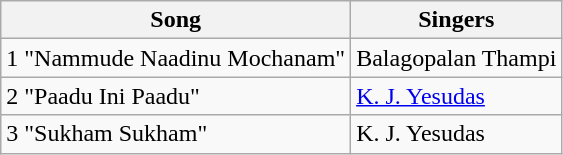<table class="wikitable">
<tr>
<th>Song</th>
<th>Singers</th>
</tr>
<tr>
<td>1 "Nammude Naadinu Mochanam"</td>
<td>Balagopalan Thampi</td>
</tr>
<tr>
<td>2 "Paadu Ini Paadu"</td>
<td><a href='#'>K. J. Yesudas</a></td>
</tr>
<tr>
<td>3 "Sukham Sukham"</td>
<td>K. J. Yesudas</td>
</tr>
</table>
